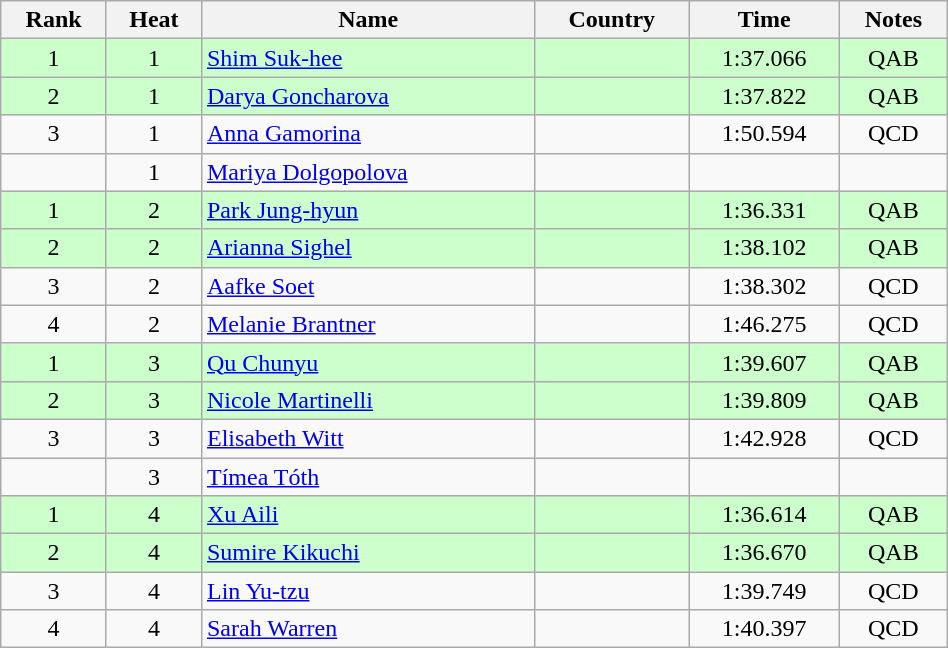<table class="wikitable sortable" style="text-align:center" width=50%>
<tr>
<th>Rank</th>
<th>Heat</th>
<th>Name</th>
<th>Country</th>
<th>Time</th>
<th>Notes</th>
</tr>
<tr bgcolor=ccffcc>
<td>1</td>
<td>1</td>
<td align=left><a href='#'>Shim Suk-hee</a></td>
<td align=left></td>
<td>1:37.066</td>
<td>QAB</td>
</tr>
<tr bgcolor=ccffcc>
<td>2</td>
<td>1</td>
<td align=left><a href='#'>Darya Goncharova</a></td>
<td align=left></td>
<td>1:37.822</td>
<td>QAB</td>
</tr>
<tr>
<td>3</td>
<td>1</td>
<td align=left><a href='#'>Anna Gamorina</a></td>
<td align=left></td>
<td>1:50.594</td>
<td>QCD</td>
</tr>
<tr>
<td></td>
<td>1</td>
<td align=left><a href='#'>Mariya Dolgopolova</a></td>
<td align=left></td>
<td></td>
<td></td>
</tr>
<tr bgcolor=ccffcc>
<td>1</td>
<td>2</td>
<td align=left><a href='#'>Park Jung-hyun</a></td>
<td align=left></td>
<td>1:36.331</td>
<td>QAB</td>
</tr>
<tr bgcolor=ccffcc>
<td>2</td>
<td>2</td>
<td align=left><a href='#'>Arianna Sighel</a></td>
<td align=left></td>
<td>1:38.102</td>
<td>QAB</td>
</tr>
<tr>
<td>3</td>
<td>2</td>
<td align=left><a href='#'>Aafke Soet</a></td>
<td align=left></td>
<td>1:38.302</td>
<td>QCD</td>
</tr>
<tr>
<td>4</td>
<td>2</td>
<td align=left><a href='#'>Melanie Brantner</a></td>
<td align=left></td>
<td>1:46.275</td>
<td>QCD</td>
</tr>
<tr bgcolor=ccffcc>
<td>1</td>
<td>3</td>
<td align=left><a href='#'>Qu Chunyu</a></td>
<td align=left></td>
<td>1:39.607</td>
<td>QAB</td>
</tr>
<tr bgcolor=ccffcc>
<td>2</td>
<td>3</td>
<td align=left><a href='#'>Nicole Martinelli</a></td>
<td align=left></td>
<td>1:39.809</td>
<td>QAB</td>
</tr>
<tr>
<td>3</td>
<td>3</td>
<td align=left><a href='#'>Elisabeth Witt</a></td>
<td align=left></td>
<td>1:42.928</td>
<td>QCD</td>
</tr>
<tr>
<td></td>
<td>3</td>
<td align=left><a href='#'>Tímea Tóth</a></td>
<td align=left></td>
<td></td>
<td></td>
</tr>
<tr bgcolor=ccffcc>
<td>1</td>
<td>4</td>
<td align=left><a href='#'>Xu Aili</a></td>
<td align=left></td>
<td>1:36.614</td>
<td>QAB</td>
</tr>
<tr bgcolor=ccffcc>
<td>2</td>
<td>4</td>
<td align=left><a href='#'>Sumire Kikuchi</a></td>
<td align=left></td>
<td>1:36.670</td>
<td>QAB</td>
</tr>
<tr>
<td>3</td>
<td>4</td>
<td align=left><a href='#'>Lin Yu-tzu</a></td>
<td align=left></td>
<td>1:39.749</td>
<td>QCD</td>
</tr>
<tr>
<td>4</td>
<td>4</td>
<td align=left><a href='#'>Sarah Warren</a></td>
<td align=left></td>
<td>1:40.397</td>
<td>QCD</td>
</tr>
</table>
